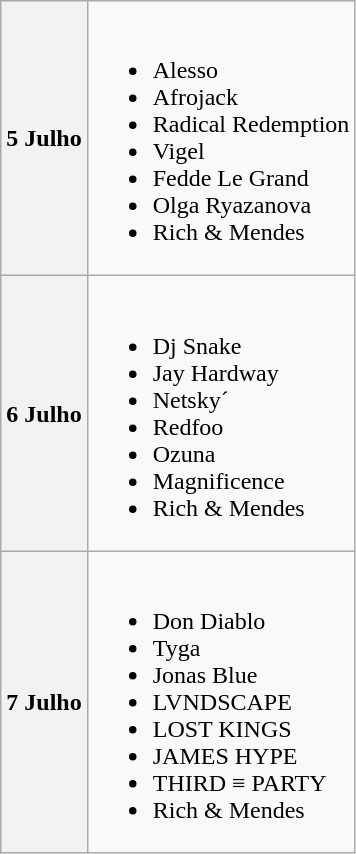<table class="wikitable">
<tr>
<th>5 Julho</th>
<td><br><ul><li>Alesso</li><li>Afrojack</li><li>Radical Redemption</li><li>Vigel</li><li>Fedde Le Grand</li><li>Olga Ryazanova</li><li>Rich & Mendes</li></ul></td>
</tr>
<tr>
<th>6 Julho</th>
<td><br><ul><li>Dj Snake</li><li>Jay Hardway</li><li>Netsky´</li><li>Redfoo</li><li>Ozuna</li><li>Magnificence</li><li>Rich & Mendes</li></ul></td>
</tr>
<tr>
<th>7 Julho</th>
<td><br><ul><li>Don Diablo</li><li>Tyga</li><li>Jonas Blue</li><li>LVNDSCAPE</li><li>LOST KINGS</li><li>JAMES HYPE</li><li>THIRD ≡ PARTY</li><li>Rich & Mendes</li></ul></td>
</tr>
</table>
